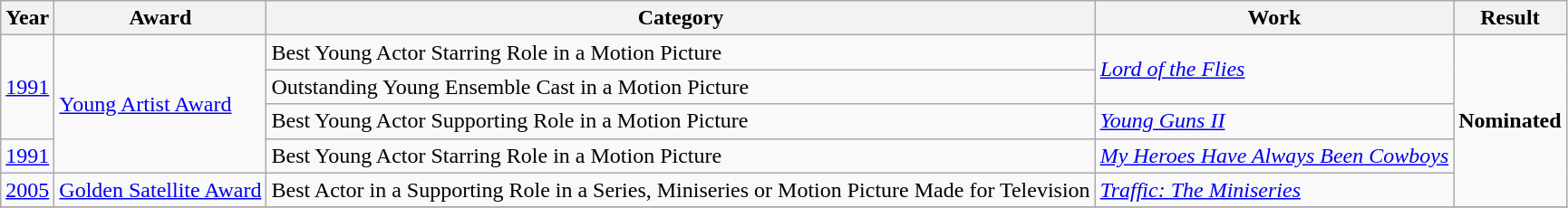<table class="wikitable">
<tr>
<th>Year</th>
<th>Award</th>
<th>Category</th>
<th>Work</th>
<th>Result</th>
</tr>
<tr>
<td rowspan=3><a href='#'>1991</a></td>
<td rowspan=4><a href='#'>Young Artist Award</a></td>
<td>Best Young Actor Starring Role in a Motion Picture</td>
<td rowspan=2><em><a href='#'>Lord of the Flies</a></em></td>
<td rowspan=5><strong>Nominated</strong></td>
</tr>
<tr>
<td>Outstanding Young Ensemble Cast in a Motion Picture</td>
</tr>
<tr>
<td>Best Young Actor Supporting Role in a Motion Picture</td>
<td><em><a href='#'>Young Guns II</a></em></td>
</tr>
<tr>
<td><a href='#'>1991</a></td>
<td>Best Young Actor Starring Role in a Motion Picture</td>
<td><em><a href='#'>My Heroes Have Always Been Cowboys</a></em></td>
</tr>
<tr>
<td><a href='#'>2005</a></td>
<td><a href='#'>Golden Satellite Award</a></td>
<td>Best Actor in a Supporting Role in a Series, Miniseries or Motion Picture Made for Television</td>
<td><em><a href='#'>Traffic: The Miniseries</a></em></td>
</tr>
<tr>
</tr>
</table>
